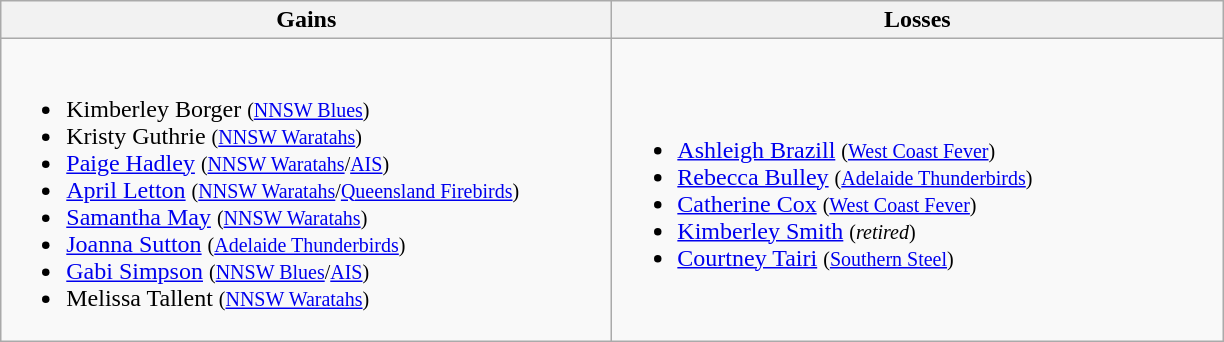<table class=wikitable>
<tr>
<th width=400> Gains</th>
<th width=400> Losses</th>
</tr>
<tr>
<td><br><ul><li>Kimberley Borger <small>(<a href='#'>NNSW Blues</a>)</small><em> </em></li><li>Kristy Guthrie <small>(<a href='#'>NNSW Waratahs</a>)</small></li><li><a href='#'>Paige Hadley</a> <small>(<a href='#'>NNSW Waratahs</a>/<a href='#'>AIS</a>)</small></li><li><a href='#'>April Letton</a> <small>(<a href='#'>NNSW Waratahs</a>/<a href='#'>Queensland Firebirds</a>)</small></li><li><a href='#'>Samantha May</a> <small>(<a href='#'>NNSW Waratahs</a>)</small></li><li><a href='#'>Joanna Sutton</a> <small>(<a href='#'>Adelaide Thunderbirds</a>)</small></li><li><a href='#'>Gabi Simpson</a> <small>(<a href='#'>NNSW Blues</a>/<a href='#'>AIS</a>)</small></li><li>Melissa Tallent <small>(<a href='#'>NNSW Waratahs</a>)</small></li></ul></td>
<td><br><ul><li><a href='#'>Ashleigh Brazill</a> <small>(<a href='#'>West Coast Fever</a>)</small></li><li><a href='#'>Rebecca Bulley</a> <small>(<a href='#'>Adelaide Thunderbirds</a>)</small></li><li><a href='#'>Catherine Cox</a> <small>(<a href='#'>West Coast Fever</a>)</small></li><li><a href='#'>Kimberley Smith</a> <small>(<em>retired</em>)</small></li><li><a href='#'>Courtney Tairi</a> <small>(<a href='#'>Southern Steel</a>)</small></li></ul></td>
</tr>
</table>
